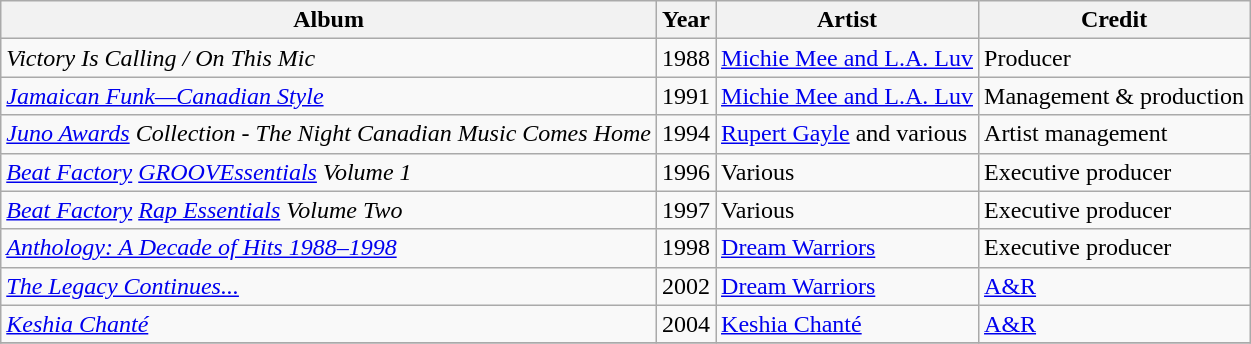<table class="wikitable">
<tr>
<th>Album</th>
<th>Year</th>
<th>Artist</th>
<th>Credit</th>
</tr>
<tr>
<td><em>Victory Is Calling / On This Mic</em></td>
<td>1988</td>
<td><a href='#'>Michie Mee and L.A. Luv</a></td>
<td>Producer</td>
</tr>
<tr>
<td><em><a href='#'>Jamaican Funk—Canadian Style</a></em></td>
<td>1991</td>
<td><a href='#'>Michie Mee and L.A. Luv</a></td>
<td>Management & production</td>
</tr>
<tr>
<td><em><a href='#'>Juno Awards</a> Collection - The Night Canadian Music Comes Home</em></td>
<td>1994</td>
<td><a href='#'>Rupert Gayle</a> and various</td>
<td>Artist management</td>
</tr>
<tr>
<td><em><a href='#'>Beat Factory</a> <a href='#'>GROOVEssentials</a> Volume 1</em></td>
<td>1996</td>
<td>Various</td>
<td>Executive producer</td>
</tr>
<tr>
<td><em><a href='#'>Beat Factory</a> <a href='#'>Rap Essentials</a> Volume Two</em></td>
<td>1997</td>
<td>Various</td>
<td>Executive producer</td>
</tr>
<tr>
<td><em><a href='#'>Anthology: A Decade of Hits 1988–1998</a></em></td>
<td>1998</td>
<td><a href='#'>Dream Warriors</a></td>
<td>Executive producer</td>
</tr>
<tr>
<td><em><a href='#'>The Legacy Continues...</a></em></td>
<td>2002</td>
<td><a href='#'>Dream Warriors</a></td>
<td><a href='#'>A&R</a></td>
</tr>
<tr>
<td><em><a href='#'>Keshia Chanté</a></em></td>
<td>2004</td>
<td><a href='#'>Keshia Chanté</a></td>
<td><a href='#'>A&R</a></td>
</tr>
<tr>
</tr>
</table>
